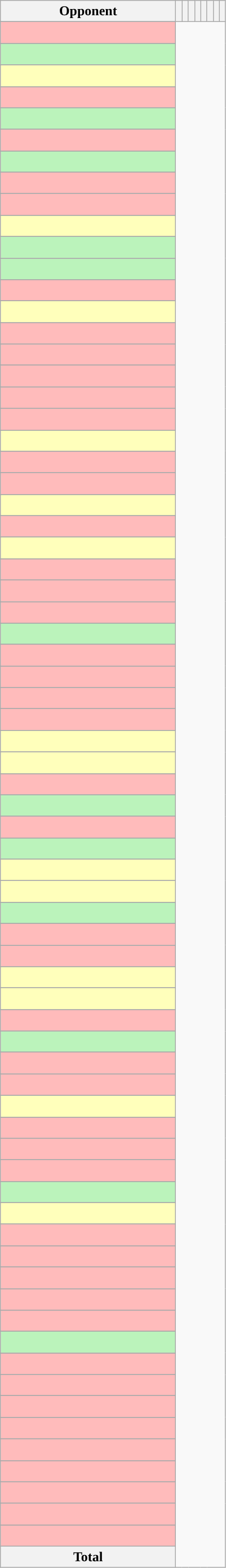<table class="wikitable sortable" style="text-align: center;">
<tr>
<th style="width:200px">Opponent</th>
<th></th>
<th></th>
<th></th>
<th></th>
<th></th>
<th></th>
<th></th>
<th></th>
</tr>
<tr>
</tr>
<tr style="background:#ffbbbb">
<td style="text-align:left;"><br></td>
</tr>
<tr>
</tr>
<tr style="background:#bbf3bb">
<td style="text-align:left;"><br></td>
</tr>
<tr>
</tr>
<tr style="background:#ffffbb">
<td style="text-align:left;"><br></td>
</tr>
<tr>
</tr>
<tr style="background:#ffbbbb">
<td style="text-align:left;"><br></td>
</tr>
<tr>
</tr>
<tr style="background:#bbf3bb">
<td style="text-align:left;"><br></td>
</tr>
<tr>
</tr>
<tr style="background:#ffbbbb">
<td style="text-align:left;"><br></td>
</tr>
<tr>
</tr>
<tr style="background:#bbf3bb">
<td style="text-align:left;"><br></td>
</tr>
<tr>
</tr>
<tr style="background:#ffbbbb">
<td style="text-align:left;"><br></td>
</tr>
<tr>
</tr>
<tr style="background:#ffbbbb">
<td style="text-align:left;"><br></td>
</tr>
<tr>
</tr>
<tr style="background:#ffffbb">
<td style="text-align:left;"><br></td>
</tr>
<tr>
</tr>
<tr style="background:#bbf3bb">
<td style="text-align:left;"><br></td>
</tr>
<tr>
</tr>
<tr style="background:#bbf3bb">
<td style="text-align:left;"><br></td>
</tr>
<tr>
</tr>
<tr style="background:#ffbbbb">
<td style="text-align:left;"><br></td>
</tr>
<tr>
</tr>
<tr style="background:#ffffbb">
<td style="text-align:left;"><br></td>
</tr>
<tr>
</tr>
<tr style="background:#ffbbbb">
<td style="text-align:left;"><br></td>
</tr>
<tr>
</tr>
<tr style="background:#ffbbbb">
<td style="text-align:left;"><br></td>
</tr>
<tr>
</tr>
<tr style="background:#ffbbbb">
<td style="text-align:left;"><br></td>
</tr>
<tr>
</tr>
<tr style="background:#ffbbbb">
<td style="text-align:left;"><br></td>
</tr>
<tr>
</tr>
<tr style="background:#ffbbbb">
<td style="text-align:left;"><br></td>
</tr>
<tr>
</tr>
<tr style="background:#ffffbb">
<td style="text-align:left;"><br></td>
</tr>
<tr>
</tr>
<tr style="background:#ffbbbb">
<td style="text-align:left;"><br></td>
</tr>
<tr>
</tr>
<tr style="background:#ffbbbb">
<td style="text-align:left;"><br></td>
</tr>
<tr>
</tr>
<tr style="background:#ffffbb">
<td style="text-align:left;"><br></td>
</tr>
<tr>
</tr>
<tr style="background:#ffbbbb">
<td style="text-align:left;"><br></td>
</tr>
<tr>
</tr>
<tr style="background:#ffffbb">
<td style="text-align:left;"><br></td>
</tr>
<tr>
</tr>
<tr style="background:#ffbbbb">
<td style="text-align:left;"><br></td>
</tr>
<tr>
</tr>
<tr style="background:#ffbbbb">
<td style="text-align:left;"><br></td>
</tr>
<tr>
</tr>
<tr style="background:#ffbbbb">
<td style="text-align:left;"><br></td>
</tr>
<tr>
</tr>
<tr style="background:#bbf3bb">
<td style="text-align:left;"><br></td>
</tr>
<tr>
</tr>
<tr style="background:#ffbbbb">
<td style="text-align:left;"><br></td>
</tr>
<tr>
</tr>
<tr style="background:#ffbbbb">
<td style="text-align:left;"><br></td>
</tr>
<tr>
</tr>
<tr style="background:#ffbbbb">
<td style="text-align:left;"><br></td>
</tr>
<tr>
</tr>
<tr style="background:#ffbbbb">
<td style="text-align:left;"><br></td>
</tr>
<tr>
</tr>
<tr style="background:#ffffbb">
<td style="text-align:left;"><br></td>
</tr>
<tr>
</tr>
<tr style="background:#ffffbb">
<td style="text-align:left;"><br></td>
</tr>
<tr>
</tr>
<tr style="background:#ffbbbb">
<td style="text-align:left;"><br></td>
</tr>
<tr>
</tr>
<tr style="background:#bbf3bb">
<td style="text-align:left;"><br></td>
</tr>
<tr>
</tr>
<tr style="background:#ffbbbb">
<td style="text-align:left;"><br></td>
</tr>
<tr>
</tr>
<tr style="background:#bbf3bb">
<td style="text-align:left;"><br></td>
</tr>
<tr>
</tr>
<tr style="background:#ffffbb">
<td style="text-align:left;"><br></td>
</tr>
<tr>
</tr>
<tr style="background:#ffffbb">
<td style="text-align:left;"><br></td>
</tr>
<tr>
</tr>
<tr style="background:#bbf3bb">
<td style="text-align:left;"><br></td>
</tr>
<tr>
</tr>
<tr style="background:#ffbbbb">
<td style="text-align:left;"><br></td>
</tr>
<tr>
</tr>
<tr style="background:#ffbbbb">
<td style="text-align:left;"><br></td>
</tr>
<tr>
</tr>
<tr style="background:#ffffbb">
<td style="text-align:left;"><br></td>
</tr>
<tr>
</tr>
<tr style="background:#ffffbb">
<td style="text-align:left;"><br></td>
</tr>
<tr>
</tr>
<tr style="background:#ffbbbb">
<td style="text-align:left;"><br></td>
</tr>
<tr>
</tr>
<tr style="background:#bbf3bb">
<td style="text-align:left;"><br></td>
</tr>
<tr>
</tr>
<tr style="background:#ffbbbb">
<td style="text-align:left;"><br></td>
</tr>
<tr>
</tr>
<tr style="background:#ffbbbb">
<td style="text-align:left;"><br></td>
</tr>
<tr>
</tr>
<tr style="background:#ffffbb">
<td style="text-align:left;"><br></td>
</tr>
<tr>
</tr>
<tr style="background:#ffbbbb">
<td style="text-align:left;"><br></td>
</tr>
<tr>
</tr>
<tr style="background:#ffbbbb">
<td style="text-align:left;"><br></td>
</tr>
<tr>
</tr>
<tr style="background:#ffbbbb">
<td style="text-align:left;"><br></td>
</tr>
<tr>
</tr>
<tr style="background:#bbf3bb">
<td style="text-align:left;"><br></td>
</tr>
<tr>
</tr>
<tr style="background:#ffffbb">
<td style="text-align:left;"><br></td>
</tr>
<tr>
</tr>
<tr style="background:#ffbbbb">
<td style="text-align:left;"><br></td>
</tr>
<tr>
</tr>
<tr style="background:#ffbbbb">
<td style="text-align:left;"><br></td>
</tr>
<tr>
</tr>
<tr style="background:#ffbbbb">
<td style="text-align:left;"><br></td>
</tr>
<tr>
</tr>
<tr style="background:#ffbbbb">
<td style="text-align:left;"><br></td>
</tr>
<tr>
</tr>
<tr style="background:#ffbbbb">
<td style="text-align:left;"><br></td>
</tr>
<tr>
</tr>
<tr style="background:#bbf3bb">
<td style="text-align:left;"><br></td>
</tr>
<tr>
</tr>
<tr style="background:#ffbbbb">
<td style="text-align:left;"><br></td>
</tr>
<tr>
</tr>
<tr style="background:#ffbbbb">
<td style="text-align:left;"><br></td>
</tr>
<tr>
</tr>
<tr style="background:#ffbbbb">
<td style="text-align:left;"><br></td>
</tr>
<tr>
</tr>
<tr style="background:#ffbbbb">
<td style="text-align:left;"><br></td>
</tr>
<tr>
</tr>
<tr style="background:#ffbbbb">
<td style="text-align:left;"><br></td>
</tr>
<tr>
</tr>
<tr style="background:#ffbbbb">
<td style="text-align:left;"><br></td>
</tr>
<tr>
</tr>
<tr style="background:#ffbbbb">
<td style="text-align:left;"><br></td>
</tr>
<tr>
</tr>
<tr style="background:#ffbbbb">
<td style="text-align:left;"><br></td>
</tr>
<tr>
</tr>
<tr style="background:#ffbbbb">
<td style="text-align:left;"><br></td>
</tr>
<tr class=sortbottom>
<th>Total<br></th>
</tr>
</table>
